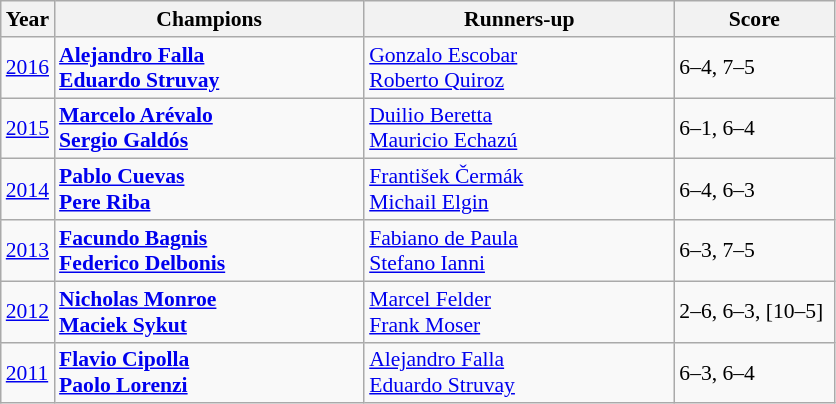<table class="wikitable" style="font-size:90%">
<tr>
<th>Year</th>
<th width="200">Champions</th>
<th width="200">Runners-up</th>
<th width="100">Score</th>
</tr>
<tr>
<td><a href='#'>2016</a></td>
<td> <strong><a href='#'>Alejandro Falla</a></strong><br> <strong><a href='#'>Eduardo Struvay</a></strong></td>
<td> <a href='#'>Gonzalo Escobar</a><br> <a href='#'>Roberto Quiroz</a></td>
<td>6–4, 7–5</td>
</tr>
<tr>
<td><a href='#'>2015</a></td>
<td> <strong><a href='#'>Marcelo Arévalo</a></strong><br> <strong><a href='#'>Sergio Galdós</a></strong></td>
<td> <a href='#'>Duilio Beretta</a><br> <a href='#'>Mauricio Echazú</a></td>
<td>6–1, 6–4</td>
</tr>
<tr>
<td><a href='#'>2014</a></td>
<td> <strong><a href='#'>Pablo Cuevas</a></strong><br> <strong><a href='#'>Pere Riba</a></strong></td>
<td> <a href='#'>František Čermák</a><br> <a href='#'>Michail Elgin</a></td>
<td>6–4, 6–3</td>
</tr>
<tr>
<td><a href='#'>2013</a></td>
<td> <strong><a href='#'>Facundo Bagnis</a></strong><br> <strong><a href='#'>Federico Delbonis</a></strong></td>
<td> <a href='#'>Fabiano de Paula</a><br> <a href='#'>Stefano Ianni</a></td>
<td>6–3, 7–5</td>
</tr>
<tr>
<td><a href='#'>2012</a></td>
<td> <strong><a href='#'>Nicholas Monroe</a></strong><br> <strong><a href='#'>Maciek Sykut</a></strong></td>
<td> <a href='#'>Marcel Felder</a><br> <a href='#'>Frank Moser</a></td>
<td>2–6, 6–3, [10–5]</td>
</tr>
<tr>
<td><a href='#'>2011</a></td>
<td> <strong><a href='#'>Flavio Cipolla</a></strong><br> <strong><a href='#'>Paolo Lorenzi</a></strong></td>
<td> <a href='#'>Alejandro Falla</a><br> <a href='#'>Eduardo Struvay</a></td>
<td>6–3, 6–4</td>
</tr>
</table>
